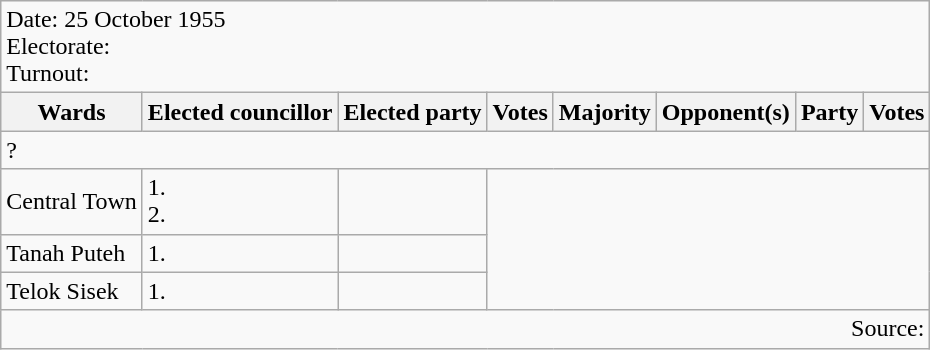<table class=wikitable>
<tr>
<td colspan=8>Date: 25 October 1955<br>Electorate: <br>Turnout:</td>
</tr>
<tr>
<th>Wards</th>
<th>Elected councillor</th>
<th>Elected party</th>
<th>Votes</th>
<th>Majority</th>
<th>Opponent(s)</th>
<th>Party</th>
<th>Votes</th>
</tr>
<tr>
<td colspan=8>? </td>
</tr>
<tr>
<td>Central Town</td>
<td>1.<br>2.</td>
<td></td>
</tr>
<tr>
<td>Tanah Puteh</td>
<td>1.</td>
<td></td>
</tr>
<tr>
<td>Telok Sisek</td>
<td>1.</td>
<td></td>
</tr>
<tr>
<td colspan="8" style="text-align:right;">Source: </td>
</tr>
</table>
